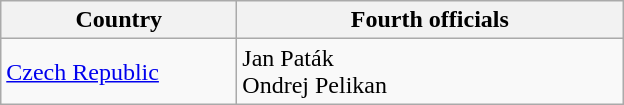<table class="wikitable">
<tr>
<th width=150>Country</th>
<th width=250>Fourth officials</th>
</tr>
<tr>
<td> <a href='#'>Czech Republic</a></td>
<td>Jan Paták<br>Ondrej Pelikan</td>
</tr>
</table>
